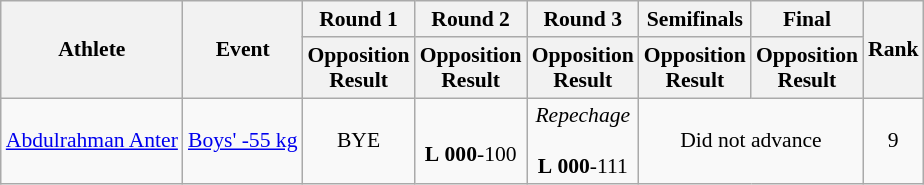<table class="wikitable" border="1" style="font-size:90%">
<tr>
<th rowspan=2>Athlete</th>
<th rowspan=2>Event</th>
<th>Round 1</th>
<th>Round 2</th>
<th>Round 3</th>
<th>Semifinals</th>
<th>Final</th>
<th rowspan=2>Rank</th>
</tr>
<tr>
<th>Opposition<br>Result</th>
<th>Opposition<br>Result</th>
<th>Opposition<br>Result</th>
<th>Opposition<br>Result</th>
<th>Opposition<br>Result</th>
</tr>
<tr>
<td><a href='#'>Abdulrahman Anter</a></td>
<td><a href='#'>Boys' -55 kg</a></td>
<td align=center>BYE</td>
<td align=center> <br> <strong>L</strong> <strong>000</strong>-100</td>
<td align=center><em>Repechage</em><br> <br> <strong>L</strong> <strong>000</strong>-111</td>
<td align=center colspan=2>Did not advance</td>
<td align=center>9</td>
</tr>
</table>
